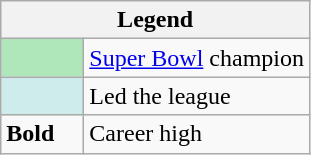<table class="wikitable mw-collapsible">
<tr>
<th colspan="2">Legend</th>
</tr>
<tr>
<td style="background:#afe6ba; width:3em;"></td>
<td><a href='#'>Super Bowl</a> champion</td>
</tr>
<tr>
<td style="background:#cfecec; width:3em;"></td>
<td>Led the league</td>
</tr>
<tr>
<td><strong>Bold</strong></td>
<td>Career high</td>
</tr>
</table>
